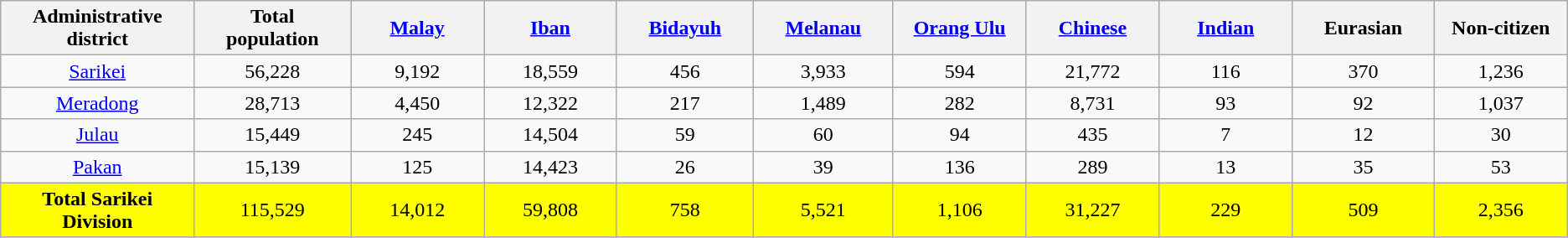<table class="wikitable" style="text-align:center">
<tr>
<th style="width:5%">Administrative district</th>
<th style="width:5%">Total <br>population</th>
<th style="width:5%"><a href='#'>Malay</a></th>
<th style="width:5%"><a href='#'>Iban</a></th>
<th style="width:5%"><a href='#'>Bidayuh</a></th>
<th style="width:5%"><a href='#'>Melanau</a></th>
<th style="width:5%"><a href='#'>Orang Ulu</a></th>
<th style="width:5%"><a href='#'>Chinese</a></th>
<th style="width:5%"><a href='#'>Indian</a></th>
<th style="width:5%">Eurasian</th>
<th style="width:5%">Non-citizen</th>
</tr>
<tr>
<td><a href='#'>Sarikei</a></td>
<td>56,228</td>
<td>9,192</td>
<td>18,559</td>
<td>456</td>
<td>3,933</td>
<td>594</td>
<td>21,772</td>
<td>116</td>
<td>370</td>
<td>1,236</td>
</tr>
<tr>
<td><a href='#'>Meradong</a></td>
<td>28,713</td>
<td>4,450</td>
<td>12,322</td>
<td>217</td>
<td>1,489</td>
<td>282</td>
<td>8,731</td>
<td>93</td>
<td>92</td>
<td>1,037</td>
</tr>
<tr>
<td><a href='#'>Julau</a></td>
<td>15,449</td>
<td>245</td>
<td>14,504</td>
<td>59</td>
<td>60</td>
<td>94</td>
<td>435</td>
<td>7</td>
<td>12</td>
<td>30</td>
</tr>
<tr>
<td><a href='#'>Pakan</a></td>
<td>15,139</td>
<td>125</td>
<td>14,423</td>
<td>26</td>
<td>39</td>
<td>136</td>
<td>289</td>
<td>13</td>
<td>35</td>
<td>53</td>
</tr>
<tr>
<td style="background:yellow" colspan="1" align="center" height="35"><strong>Total Sarikei Division</strong></td>
<td style="background:yellow" colspan="1" align="center" height="35">115,529</td>
<td style="background:yellow" colspan="1" align="center" height="35">14,012</td>
<td style="background:yellow" colspan="1" align="center" height="35">59,808</td>
<td style="background:yellow" colspan="1" align="center" height="35">758</td>
<td style="background:yellow" colspan="1" align="center" height="35">5,521</td>
<td style="background:yellow" colspan="1" align="center" height="35">1,106</td>
<td style="background:yellow" colspan="1" align="center" height="35">31,227</td>
<td style="background:yellow" colspan="1" align="center" height="35">229</td>
<td style="background:yellow" colspan="1" align="center" height="35">509</td>
<td style="background:yellow" colspan="1" align="center" height="35">2,356</td>
</tr>
</table>
